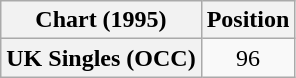<table class="wikitable plainrowheaders" style="text-align:center">
<tr>
<th scope="col">Chart (1995)</th>
<th scope="col">Position</th>
</tr>
<tr>
<th scope="row">UK Singles (OCC)</th>
<td>96</td>
</tr>
</table>
